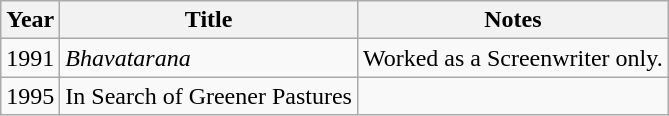<table class="wikitable">
<tr>
<th>Year</th>
<th>Title</th>
<th>Notes</th>
</tr>
<tr>
<td>1991</td>
<td><em>Bhavatarana</em></td>
<td>Worked as a Screenwriter only.</td>
</tr>
<tr>
<td>1995</td>
<td>In Search of Greener Pastures</td>
<td></td>
</tr>
</table>
